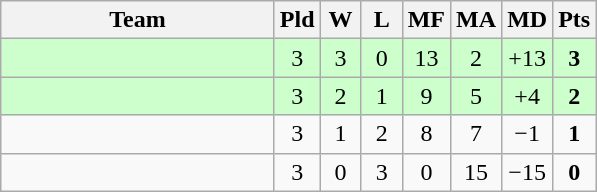<table class=wikitable style="text-align:center">
<tr>
<th width=175>Team</th>
<th width=20>Pld</th>
<th width=20>W</th>
<th width=20>L</th>
<th width=20>MF</th>
<th width=20>MA</th>
<th width=20>MD</th>
<th width=20>Pts</th>
</tr>
<tr bgcolor=ccffcc>
<td align=left></td>
<td>3</td>
<td>3</td>
<td>0</td>
<td>13</td>
<td>2</td>
<td>+13</td>
<td><strong>3</strong></td>
</tr>
<tr bgcolor=ccffcc>
<td align=left></td>
<td>3</td>
<td>2</td>
<td>1</td>
<td>9</td>
<td>5</td>
<td>+4</td>
<td><strong>2</strong></td>
</tr>
<tr>
<td align=left></td>
<td>3</td>
<td>1</td>
<td>2</td>
<td>8</td>
<td>7</td>
<td>−1</td>
<td><strong>1</strong></td>
</tr>
<tr>
<td align=left></td>
<td>3</td>
<td>0</td>
<td>3</td>
<td>0</td>
<td>15</td>
<td>−15</td>
<td><strong>0</strong></td>
</tr>
</table>
